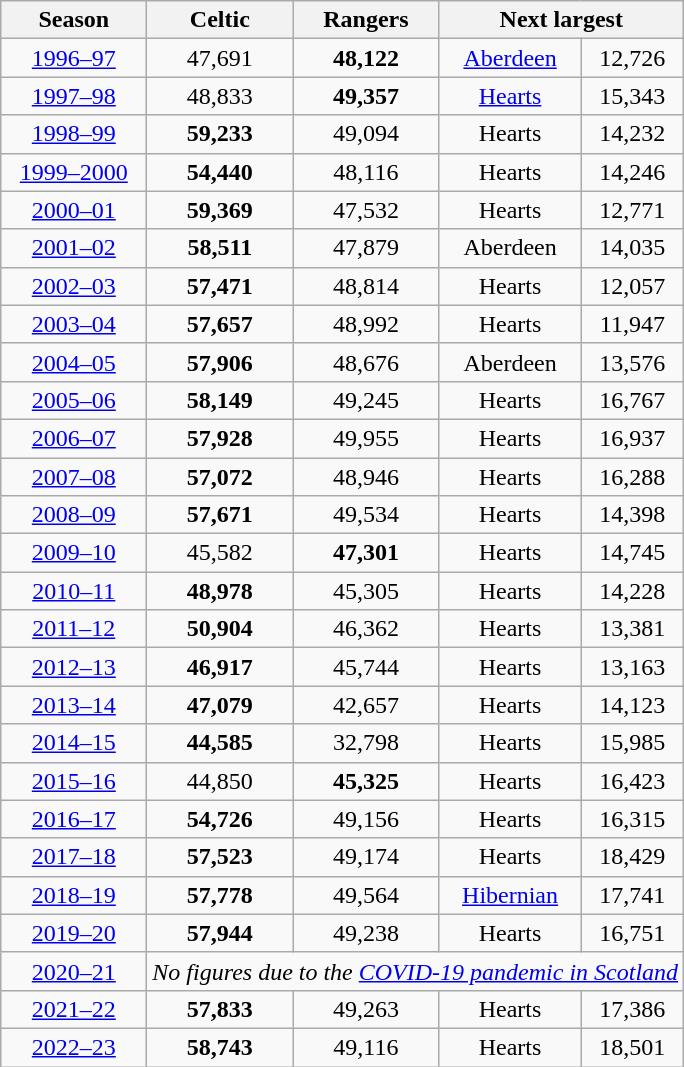<table class="wikitable sortable" style="text-align:center">
<tr>
<th width=90>Season</th>
<th width=90>Celtic</th>
<th width=90>Rangers</th>
<th colspan=2 width=140>Next largest</th>
</tr>
<tr>
<td><a href='#'>1996–97</a></td>
<td>47,691</td>
<td><strong>48,122</strong></td>
<td><a href='#'>Aberdeen</a></td>
<td>12,726</td>
</tr>
<tr>
<td><a href='#'>1997–98</a></td>
<td>48,833</td>
<td><strong>49,357</strong></td>
<td><a href='#'>Hearts</a></td>
<td>15,343</td>
</tr>
<tr>
<td><a href='#'>1998–99</a></td>
<td><strong>59,233</strong></td>
<td>49,094</td>
<td>Hearts</td>
<td>14,232</td>
</tr>
<tr>
<td><a href='#'>1999–2000</a></td>
<td><strong>54,440</strong></td>
<td>48,116</td>
<td>Hearts</td>
<td>14,246</td>
</tr>
<tr>
<td><a href='#'>2000–01</a></td>
<td><strong>59,369</strong></td>
<td>47,532</td>
<td>Hearts</td>
<td>12,771</td>
</tr>
<tr>
<td><a href='#'>2001–02</a></td>
<td><strong>58,511</strong></td>
<td>47,879</td>
<td>Aberdeen</td>
<td>14,035</td>
</tr>
<tr>
<td><a href='#'>2002–03</a></td>
<td><strong>57,471</strong></td>
<td>48,814</td>
<td>Hearts</td>
<td>12,057</td>
</tr>
<tr>
<td><a href='#'>2003–04</a></td>
<td><strong>57,657</strong></td>
<td>48,992</td>
<td>Hearts</td>
<td>11,947</td>
</tr>
<tr>
<td><a href='#'>2004–05</a></td>
<td><strong>57,906</strong></td>
<td>48,676</td>
<td>Aberdeen</td>
<td>13,576</td>
</tr>
<tr>
<td><a href='#'>2005–06</a></td>
<td><strong>58,149</strong></td>
<td>49,245</td>
<td>Hearts</td>
<td>16,767</td>
</tr>
<tr>
<td><a href='#'>2006–07</a></td>
<td><strong>57,928</strong></td>
<td>49,955</td>
<td>Hearts</td>
<td>16,937</td>
</tr>
<tr>
<td><a href='#'>2007–08</a></td>
<td><strong>57,072</strong></td>
<td>48,946</td>
<td>Hearts</td>
<td>16,288</td>
</tr>
<tr>
<td><a href='#'>2008–09</a></td>
<td><strong>57,671</strong></td>
<td>49,534</td>
<td>Hearts</td>
<td>14,398</td>
</tr>
<tr>
<td><a href='#'>2009–10</a></td>
<td>45,582</td>
<td><strong>47,301</strong></td>
<td>Hearts</td>
<td>14,745</td>
</tr>
<tr>
<td><a href='#'>2010–11</a></td>
<td><strong>48,978</strong></td>
<td>45,305</td>
<td>Hearts</td>
<td>14,228</td>
</tr>
<tr>
<td><a href='#'>2011–12</a></td>
<td><strong>50,904</strong></td>
<td>46,362</td>
<td>Hearts</td>
<td>13,381</td>
</tr>
<tr>
<td><a href='#'>2012–13</a></td>
<td><strong>46,917</strong></td>
<td>45,744</td>
<td>Hearts</td>
<td>13,163</td>
</tr>
<tr>
<td><a href='#'>2013–14</a></td>
<td><strong>47,079</strong></td>
<td>42,657</td>
<td>Hearts</td>
<td>14,123</td>
</tr>
<tr>
<td><a href='#'>2014–15</a></td>
<td><strong>44,585</strong></td>
<td>32,798</td>
<td>Hearts</td>
<td>15,985</td>
</tr>
<tr>
<td><a href='#'>2015–16</a></td>
<td>44,850</td>
<td><strong>45,325</strong></td>
<td>Hearts</td>
<td>16,423</td>
</tr>
<tr>
<td><a href='#'>2016–17</a></td>
<td><strong>54,726</strong></td>
<td>49,156</td>
<td>Hearts</td>
<td>16,315</td>
</tr>
<tr>
<td><a href='#'>2017–18</a></td>
<td><strong>57,523</strong></td>
<td>49,174</td>
<td>Hearts</td>
<td>18,429</td>
</tr>
<tr>
<td><a href='#'>2018–19</a></td>
<td><strong>57,778</strong></td>
<td>49,564</td>
<td><a href='#'>Hibernian</a></td>
<td>17,741</td>
</tr>
<tr>
<td><a href='#'>2019–20</a></td>
<td><strong>57,944</strong></td>
<td>49,238</td>
<td>Hearts</td>
<td>16,751</td>
</tr>
<tr>
<td><a href='#'>2020–21</a></td>
<td colspan=4><em>No figures due to the <a href='#'>COVID-19 pandemic in Scotland</a></em></td>
</tr>
<tr>
<td><a href='#'>2021–22</a></td>
<td><strong>57,833</strong></td>
<td>49,263</td>
<td>Hearts</td>
<td>17,386</td>
</tr>
<tr>
<td><a href='#'>2022–23</a></td>
<td><strong>58,743</strong></td>
<td>49,116</td>
<td>Hearts</td>
<td>18,501</td>
</tr>
</table>
